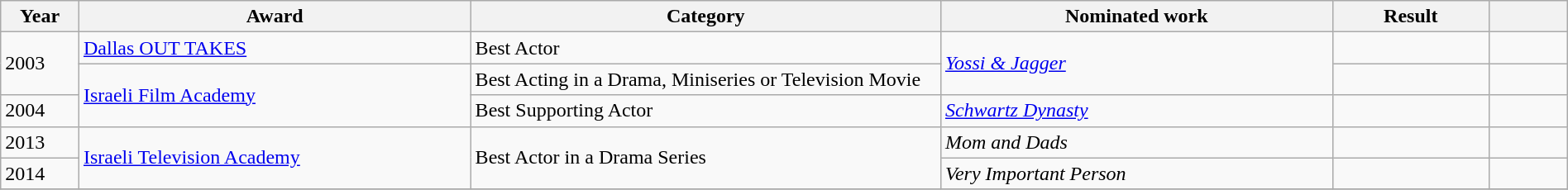<table class="wikitable" width=100%>
<tr>
<th width=5%>Year</th>
<th width=25%>Award</th>
<th width=30%>Category</th>
<th width=25%>Nominated work</th>
<th width=10%>Result</th>
<th width=5%></th>
</tr>
<tr>
<td rowspan=2>2003</td>
<td><a href='#'>Dallas OUT TAKES</a></td>
<td>Best Actor</td>
<td rowspan=2><em><a href='#'>Yossi & Jagger</a></em></td>
<td></td>
<td style="text-align:center;"></td>
</tr>
<tr>
<td rowspan=2><a href='#'>Israeli Film Academy</a></td>
<td>Best Acting in a Drama, Miniseries or Television Movie</td>
<td></td>
<td style="text-align:center;"></td>
</tr>
<tr>
<td>2004</td>
<td>Best Supporting Actor</td>
<td><em><a href='#'>Schwartz Dynasty</a></em></td>
<td></td>
<td style="text-align:center;"></td>
</tr>
<tr>
<td>2013</td>
<td rowspan=2><a href='#'>Israeli Television Academy</a></td>
<td rowspan=2>Best Actor in a Drama Series</td>
<td><em>Mom and Dads</em></td>
<td></td>
<td style="text-align:center;"></td>
</tr>
<tr>
<td>2014</td>
<td><em>Very Important Person</em></td>
<td></td>
<td style="text-align:center;"></td>
</tr>
<tr>
</tr>
</table>
